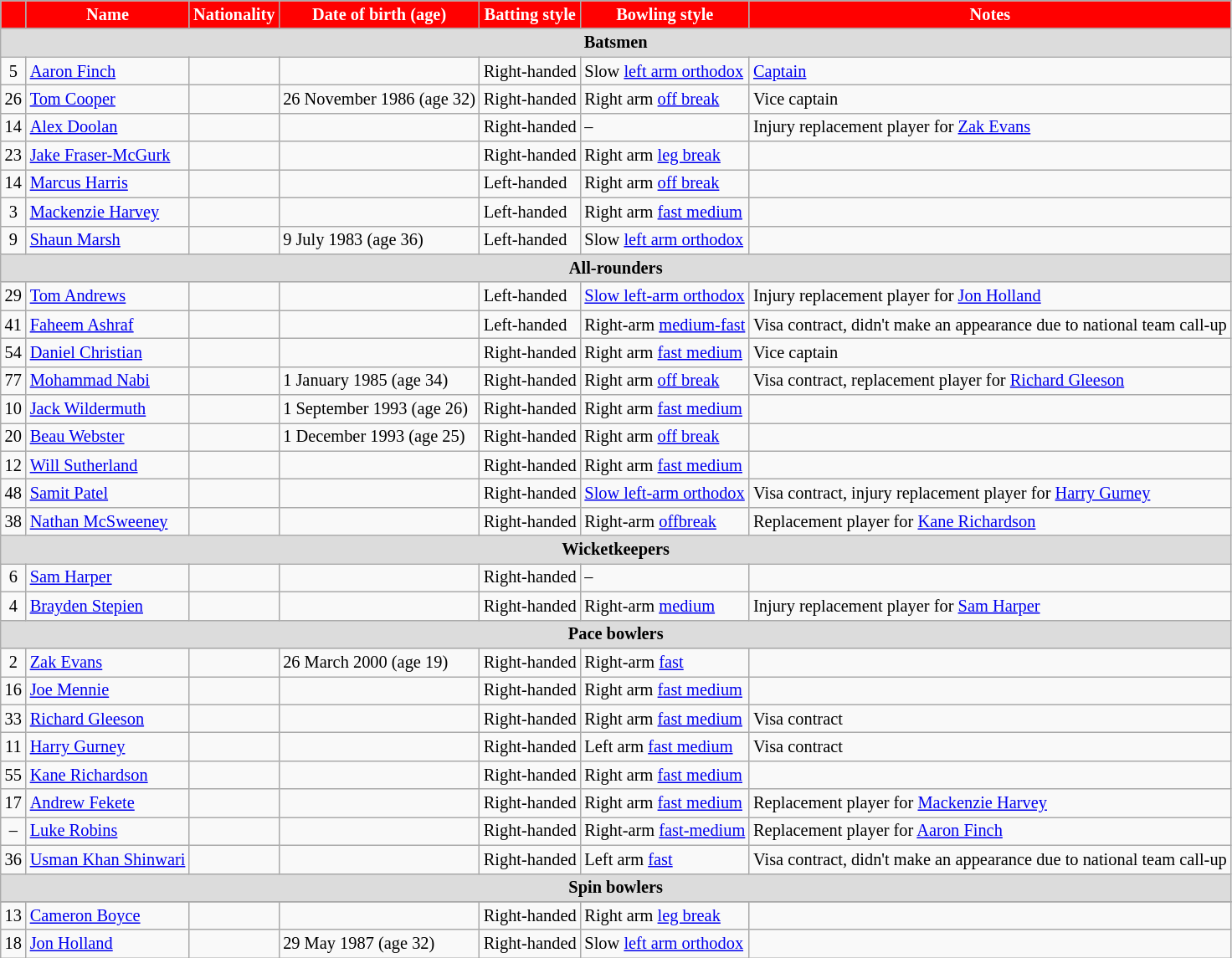<table class="wikitable"  style="font-size:85%;">
<tr>
<th style="background:red; color:white" align=center></th>
<th style="background:red; color:white" align=right>Name</th>
<th style="background:red; color:white" align=right>Nationality</th>
<th style="background:red; color:white" align=right>Date of birth (age)</th>
<th style="background:red; color:white" align=right>Batting style</th>
<th style="background:red; color:white" align=right>Bowling style</th>
<th style="background:red; color:white" align=right>Notes</th>
</tr>
<tr>
<th colspan="7" style="background: #DCDCDC" align=center>Batsmen</th>
</tr>
<tr>
<td style="text-align:center">5</td>
<td><a href='#'>Aaron Finch</a></td>
<td></td>
<td></td>
<td>Right-handed</td>
<td>Slow <a href='#'>left arm orthodox</a></td>
<td><a href='#'>Captain</a></td>
</tr>
<tr>
<td style="text-align:center">26</td>
<td><a href='#'>Tom Cooper</a></td>
<td></td>
<td>26 November 1986 (age 32)</td>
<td>Right-handed</td>
<td>Right arm <a href='#'>off break</a></td>
<td>Vice captain</td>
</tr>
<tr>
<td style="text-align:center">14</td>
<td><a href='#'>Alex Doolan</a></td>
<td></td>
<td></td>
<td>Right-handed</td>
<td>–</td>
<td>Injury replacement player for <a href='#'>Zak Evans</a></td>
</tr>
<tr>
<td style="text-align:center">23</td>
<td><a href='#'>Jake Fraser-McGurk</a></td>
<td></td>
<td></td>
<td>Right-handed</td>
<td>Right arm <a href='#'>leg break</a></td>
<td></td>
</tr>
<tr>
<td style="text-align:center">14</td>
<td><a href='#'>Marcus Harris</a></td>
<td></td>
<td></td>
<td>Left-handed</td>
<td>Right arm <a href='#'>off break</a></td>
<td></td>
</tr>
<tr>
<td style="text-align:center">3</td>
<td><a href='#'>Mackenzie Harvey</a></td>
<td></td>
<td></td>
<td>Left-handed</td>
<td>Right arm <a href='#'>fast medium</a></td>
<td></td>
</tr>
<tr>
<td style="text-align:center">9</td>
<td><a href='#'>Shaun Marsh</a></td>
<td></td>
<td>9 July 1983 (age 36)</td>
<td>Left-handed</td>
<td>Slow <a href='#'>left arm orthodox</a></td>
<td></td>
</tr>
<tr>
<th colspan="7" style="background: #DCDCDC" align=centre>All-rounders</th>
</tr>
<tr>
<td style="text-align:center">29</td>
<td><a href='#'>Tom Andrews</a></td>
<td></td>
<td></td>
<td>Left-handed</td>
<td><a href='#'>Slow left-arm orthodox</a></td>
<td>Injury replacement player for <a href='#'>Jon Holland</a></td>
</tr>
<tr>
<td style="text-align:center">41</td>
<td><a href='#'>Faheem Ashraf</a></td>
<td></td>
<td></td>
<td>Left-handed</td>
<td>Right-arm <a href='#'>medium-fast</a></td>
<td>Visa contract, didn't make an appearance due to national team call-up</td>
</tr>
<tr>
<td style="text-align:center">54</td>
<td><a href='#'>Daniel Christian</a></td>
<td></td>
<td></td>
<td>Right-handed</td>
<td>Right arm <a href='#'>fast medium</a></td>
<td>Vice captain</td>
</tr>
<tr>
<td style="text-align:center">77</td>
<td><a href='#'>Mohammad Nabi</a></td>
<td></td>
<td>1 January 1985 (age 34)</td>
<td>Right-handed</td>
<td>Right arm <a href='#'>off break</a></td>
<td>Visa contract, replacement player for <a href='#'>Richard Gleeson</a></td>
</tr>
<tr>
<td style="text-align:center">10</td>
<td><a href='#'>Jack Wildermuth</a></td>
<td></td>
<td>1 September 1993 (age 26)</td>
<td>Right-handed</td>
<td>Right arm <a href='#'>fast medium</a></td>
<td></td>
</tr>
<tr>
<td style="text-align:center">20</td>
<td><a href='#'>Beau Webster</a></td>
<td></td>
<td>1 December 1993 (age 25)</td>
<td>Right-handed</td>
<td>Right arm <a href='#'>off break</a></td>
<td></td>
</tr>
<tr>
<td style="text-align:center">12</td>
<td><a href='#'>Will Sutherland</a></td>
<td></td>
<td></td>
<td>Right-handed</td>
<td>Right arm <a href='#'>fast medium</a></td>
<td></td>
</tr>
<tr>
<td style="text-align:center">48</td>
<td><a href='#'>Samit Patel</a></td>
<td></td>
<td></td>
<td>Right-handed</td>
<td><a href='#'>Slow left-arm orthodox</a></td>
<td>Visa contract, injury replacement player for <a href='#'>Harry Gurney</a></td>
</tr>
<tr>
<td style="text-align:center">38</td>
<td><a href='#'>Nathan McSweeney</a></td>
<td></td>
<td></td>
<td>Right-handed</td>
<td>Right-arm <a href='#'>offbreak</a></td>
<td>Replacement player for <a href='#'>Kane Richardson</a></td>
</tr>
<tr>
<th colspan="7" style="background: #DCDCDC" align=centre>Wicketkeepers</th>
</tr>
<tr>
<td style="text-align:center">6</td>
<td><a href='#'>Sam Harper</a></td>
<td></td>
<td></td>
<td>Right-handed</td>
<td>–</td>
<td></td>
</tr>
<tr>
<td style="text-align:center">4</td>
<td><a href='#'>Brayden Stepien</a></td>
<td></td>
<td></td>
<td>Right-handed</td>
<td>Right-arm <a href='#'>medium</a></td>
<td>Injury replacement player for <a href='#'>Sam Harper</a></td>
</tr>
<tr>
<th colspan="7" style="background: #DCDCDC" align=centre>Pace bowlers</th>
</tr>
<tr>
<td style="text-align:center">2</td>
<td><a href='#'>Zak Evans</a></td>
<td></td>
<td>26 March 2000 (age 19)</td>
<td>Right-handed</td>
<td>Right-arm <a href='#'>fast</a></td>
<td></td>
</tr>
<tr>
<td style="text-align:center">16</td>
<td><a href='#'>Joe Mennie</a></td>
<td></td>
<td></td>
<td>Right-handed</td>
<td>Right arm <a href='#'>fast medium</a></td>
<td></td>
</tr>
<tr>
<td style="text-align:center">33</td>
<td><a href='#'>Richard Gleeson</a></td>
<td></td>
<td></td>
<td>Right-handed</td>
<td>Right arm <a href='#'>fast medium</a></td>
<td>Visa contract</td>
</tr>
<tr>
<td style="text-align:center">11</td>
<td><a href='#'>Harry Gurney</a></td>
<td></td>
<td></td>
<td>Right-handed</td>
<td>Left arm <a href='#'>fast medium</a></td>
<td>Visa contract</td>
</tr>
<tr>
<td style="text-align:center">55</td>
<td><a href='#'>Kane Richardson</a></td>
<td></td>
<td></td>
<td>Right-handed</td>
<td>Right arm <a href='#'>fast medium</a></td>
<td></td>
</tr>
<tr>
<td style="text-align:center">17</td>
<td><a href='#'>Andrew Fekete</a></td>
<td></td>
<td></td>
<td>Right-handed</td>
<td>Right arm <a href='#'>fast medium</a></td>
<td>Replacement player for <a href='#'>Mackenzie Harvey</a></td>
</tr>
<tr>
<td style="text-align:center">–</td>
<td><a href='#'>Luke Robins</a></td>
<td></td>
<td></td>
<td>Right-handed</td>
<td>Right-arm <a href='#'>fast-medium</a></td>
<td>Replacement player for <a href='#'>Aaron Finch</a></td>
</tr>
<tr>
<td style="text-align:center">36</td>
<td><a href='#'>Usman Khan Shinwari</a></td>
<td></td>
<td></td>
<td>Right-handed</td>
<td>Left arm <a href='#'>fast</a></td>
<td>Visa contract, didn't make an appearance due to national team call-up</td>
</tr>
<tr>
<th colspan="7" style="background: #DCDCDC" align=centre>Spin bowlers</th>
</tr>
<tr>
</tr>
<tr>
<td style="text-align:center">13</td>
<td><a href='#'>Cameron Boyce</a></td>
<td></td>
<td></td>
<td>Right-handed</td>
<td>Right arm <a href='#'>leg break</a></td>
<td></td>
</tr>
<tr>
<td style="text-align:center">18</td>
<td><a href='#'>Jon Holland</a></td>
<td></td>
<td>29 May 1987 (age 32)</td>
<td>Right-handed</td>
<td>Slow <a href='#'>left arm orthodox</a></td>
<td></td>
</tr>
</table>
